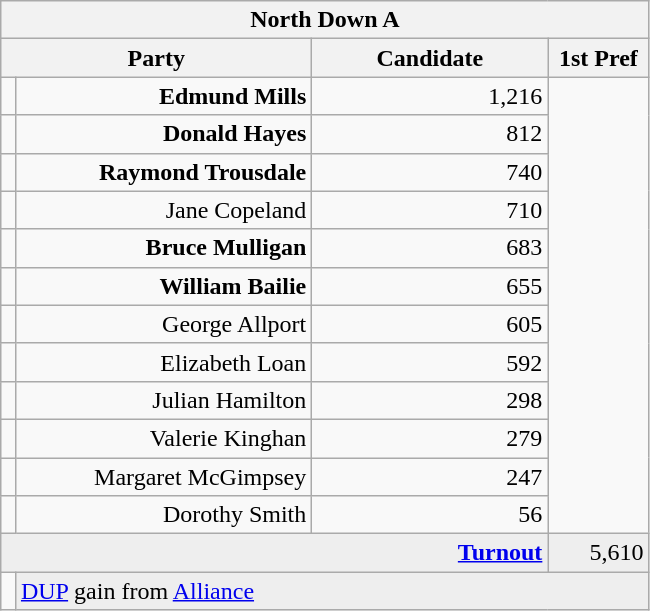<table class="wikitable">
<tr>
<th colspan="4" align="center">North Down A</th>
</tr>
<tr>
<th colspan="2" align="center" width=200>Party</th>
<th width=150>Candidate</th>
<th width=60>1st Pref</th>
</tr>
<tr>
<td></td>
<td align="right"><strong>Edmund Mills</strong></td>
<td align="right">1,216</td>
</tr>
<tr>
<td></td>
<td align="right"><strong>Donald Hayes</strong></td>
<td align="right">812</td>
</tr>
<tr>
<td></td>
<td align="right"><strong>Raymond Trousdale</strong></td>
<td align="right">740</td>
</tr>
<tr>
<td></td>
<td align="right">Jane Copeland</td>
<td align="right">710</td>
</tr>
<tr>
<td></td>
<td align="right"><strong>Bruce Mulligan</strong></td>
<td align="right">683</td>
</tr>
<tr>
<td></td>
<td align="right"><strong>William Bailie</strong></td>
<td align="right">655</td>
</tr>
<tr>
<td></td>
<td align="right">George Allport</td>
<td align="right">605</td>
</tr>
<tr>
<td></td>
<td align="right">Elizabeth Loan</td>
<td align="right">592</td>
</tr>
<tr>
<td></td>
<td align="right">Julian Hamilton</td>
<td align="right">298</td>
</tr>
<tr>
<td></td>
<td align="right">Valerie Kinghan</td>
<td align="right">279</td>
</tr>
<tr>
<td></td>
<td align="right">Margaret McGimpsey</td>
<td align="right">247</td>
</tr>
<tr>
<td></td>
<td align="right">Dorothy Smith</td>
<td align="right">56</td>
</tr>
<tr bgcolor="EEEEEE">
<td colspan=3 align="right"><strong><a href='#'>Turnout</a></strong></td>
<td align="right">5,610</td>
</tr>
<tr>
<td bgcolor=></td>
<td colspan=3 bgcolor="EEEEEE"><a href='#'>DUP</a> gain from <a href='#'>Alliance</a></td>
</tr>
</table>
